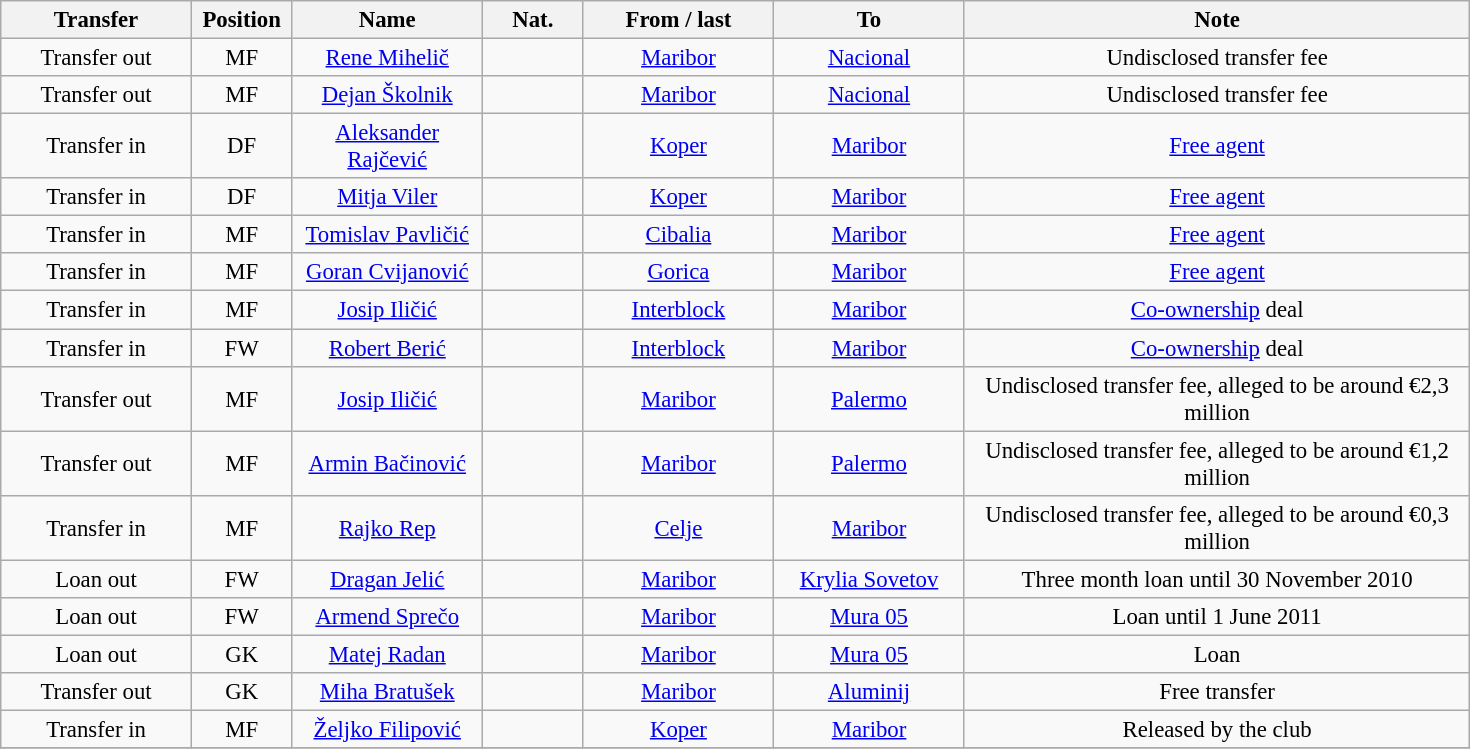<table class="wikitable" style="font-size:95%; text-align: center;">
<tr>
<th width="120">Transfer</th>
<th width="60">Position</th>
<th width="120">Name</th>
<th width="60">Nat.</th>
<th width="120">From / last</th>
<th width="120">To</th>
<th width="330">Note</th>
</tr>
<tr>
<td>Transfer out</td>
<td>MF</td>
<td><a href='#'>Rene Mihelič</a></td>
<td></td>
<td><a href='#'>Maribor</a></td>
<td><a href='#'>Nacional</a></td>
<td>Undisclosed transfer fee</td>
</tr>
<tr>
<td>Transfer out</td>
<td>MF</td>
<td><a href='#'>Dejan Školnik</a></td>
<td></td>
<td><a href='#'>Maribor</a></td>
<td><a href='#'>Nacional</a></td>
<td>Undisclosed transfer fee</td>
</tr>
<tr>
<td>Transfer in</td>
<td>DF</td>
<td><a href='#'>Aleksander Rajčević</a></td>
<td></td>
<td><a href='#'>Koper</a></td>
<td><a href='#'>Maribor</a></td>
<td><a href='#'>Free agent</a></td>
</tr>
<tr>
<td>Transfer in</td>
<td>DF</td>
<td><a href='#'>Mitja Viler</a></td>
<td></td>
<td><a href='#'>Koper</a></td>
<td><a href='#'>Maribor</a></td>
<td><a href='#'>Free agent</a></td>
</tr>
<tr>
<td>Transfer in</td>
<td>MF</td>
<td><a href='#'>Tomislav Pavličić</a></td>
<td></td>
<td><a href='#'>Cibalia</a></td>
<td><a href='#'>Maribor</a></td>
<td><a href='#'>Free agent</a></td>
</tr>
<tr>
<td>Transfer in</td>
<td>MF</td>
<td><a href='#'>Goran Cvijanović</a></td>
<td></td>
<td><a href='#'>Gorica</a></td>
<td><a href='#'>Maribor</a></td>
<td><a href='#'>Free agent</a></td>
</tr>
<tr>
<td>Transfer in</td>
<td>MF</td>
<td><a href='#'>Josip Iličić</a></td>
<td></td>
<td><a href='#'>Interblock</a></td>
<td><a href='#'>Maribor</a></td>
<td><a href='#'>Co-ownership</a> deal</td>
</tr>
<tr>
<td>Transfer in</td>
<td>FW</td>
<td><a href='#'>Robert Berić</a></td>
<td></td>
<td><a href='#'>Interblock</a></td>
<td><a href='#'>Maribor</a></td>
<td><a href='#'>Co-ownership</a> deal</td>
</tr>
<tr>
<td>Transfer out</td>
<td>MF</td>
<td><a href='#'>Josip Iličić</a></td>
<td></td>
<td><a href='#'>Maribor</a></td>
<td><a href='#'>Palermo</a></td>
<td>Undisclosed transfer fee, alleged to be around €2,3 million</td>
</tr>
<tr>
<td>Transfer out</td>
<td>MF</td>
<td><a href='#'>Armin Bačinović</a></td>
<td></td>
<td><a href='#'>Maribor</a></td>
<td><a href='#'>Palermo</a></td>
<td>Undisclosed transfer fee, alleged to be around €1,2 million</td>
</tr>
<tr>
<td>Transfer in</td>
<td>MF</td>
<td><a href='#'>Rajko Rep</a></td>
<td></td>
<td><a href='#'>Celje</a></td>
<td><a href='#'>Maribor</a></td>
<td>Undisclosed transfer fee, alleged to be around €0,3 million</td>
</tr>
<tr>
<td>Loan out</td>
<td>FW</td>
<td><a href='#'>Dragan Jelić</a></td>
<td></td>
<td><a href='#'>Maribor</a></td>
<td><a href='#'>Krylia Sovetov</a></td>
<td>Three month loan until 30 November 2010</td>
</tr>
<tr>
<td>Loan out</td>
<td>FW</td>
<td><a href='#'>Armend Sprečo</a></td>
<td></td>
<td><a href='#'>Maribor</a></td>
<td><a href='#'>Mura 05</a></td>
<td>Loan until 1 June 2011</td>
</tr>
<tr>
<td>Loan out</td>
<td>GK</td>
<td><a href='#'>Matej Radan</a></td>
<td></td>
<td><a href='#'>Maribor</a></td>
<td><a href='#'>Mura 05</a></td>
<td>Loan</td>
</tr>
<tr>
<td>Transfer out</td>
<td>GK</td>
<td><a href='#'>Miha Bratušek</a></td>
<td></td>
<td><a href='#'>Maribor</a></td>
<td><a href='#'>Aluminij</a></td>
<td>Free transfer</td>
</tr>
<tr>
<td>Transfer in</td>
<td>MF</td>
<td><a href='#'>Željko Filipović</a></td>
<td></td>
<td><a href='#'>Koper</a></td>
<td><a href='#'>Maribor</a></td>
<td>Released by the club</td>
</tr>
<tr>
</tr>
</table>
